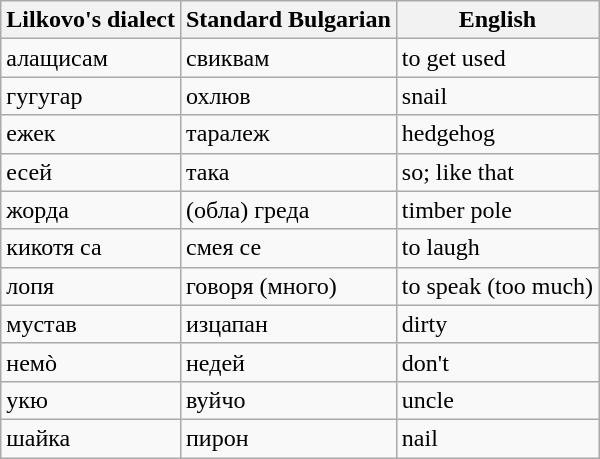<table class="wikitable">
<tr>
<th>Lilkovo's dialect</th>
<th>Standard Bulgarian</th>
<th>English</th>
</tr>
<tr>
<td>алащисам</td>
<td>свиквам</td>
<td>to get used</td>
</tr>
<tr>
<td>гугугар</td>
<td>охлюв</td>
<td>snail</td>
</tr>
<tr>
<td>ежек</td>
<td>таралеж</td>
<td>hedgehog</td>
</tr>
<tr>
<td>есей</td>
<td>така</td>
<td>so; like that</td>
</tr>
<tr>
<td>жорда</td>
<td>(обла) греда</td>
<td>timber pole</td>
</tr>
<tr>
<td>кикотя са</td>
<td>смея се</td>
<td>to laugh</td>
</tr>
<tr>
<td>лопя</td>
<td>говоря (много)</td>
<td>to speak (too much)</td>
</tr>
<tr>
<td>мустав</td>
<td>изцапан</td>
<td>dirty</td>
</tr>
<tr>
<td>немò</td>
<td>недей</td>
<td>don't</td>
</tr>
<tr>
<td>укю</td>
<td>вуйчо</td>
<td>uncle</td>
</tr>
<tr>
<td>шайка</td>
<td>пирон</td>
<td>nail</td>
</tr>
</table>
